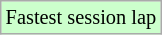<table class="wikitable" style="font-size: 85%;">
<tr style="background:#ccffcc;">
<td>Fastest session lap</td>
</tr>
</table>
